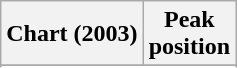<table class="wikitable sortable plainrowheaders" style="text-align:center;">
<tr>
<th scope="col">Chart (2003)</th>
<th scope="col">Peak<br> position</th>
</tr>
<tr>
</tr>
<tr>
</tr>
</table>
